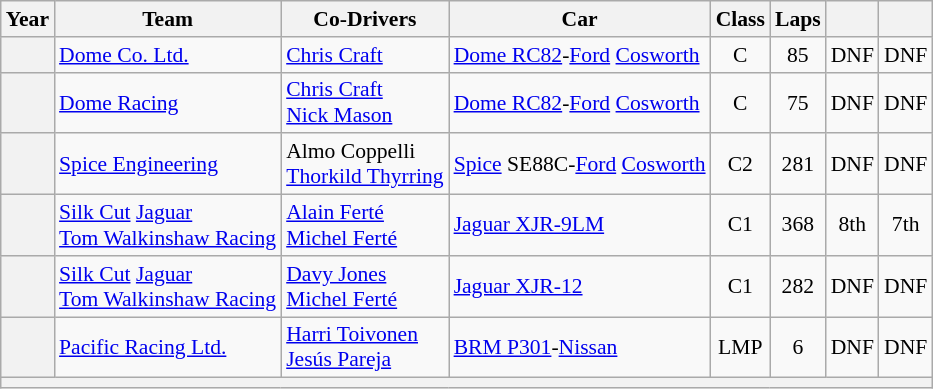<table class="wikitable" style="text-align:center; font-size:90%">
<tr>
<th>Year</th>
<th>Team</th>
<th>Co-Drivers</th>
<th>Car</th>
<th>Class</th>
<th>Laps</th>
<th></th>
<th></th>
</tr>
<tr>
<th></th>
<td align="left" nowrap> <a href='#'>Dome Co. Ltd.</a></td>
<td align="left" nowrap> <a href='#'>Chris Craft</a></td>
<td align="left" nowrap><a href='#'>Dome RC82</a>-<a href='#'>Ford</a> <a href='#'>Cosworth</a></td>
<td>C</td>
<td>85</td>
<td>DNF</td>
<td>DNF</td>
</tr>
<tr>
<th></th>
<td align="left" nowrap> <a href='#'>Dome Racing</a></td>
<td align="left" nowrap> <a href='#'>Chris Craft</a><br> <a href='#'>Nick Mason</a></td>
<td align="left" nowrap><a href='#'>Dome RC82</a>-<a href='#'>Ford</a> <a href='#'>Cosworth</a></td>
<td>C</td>
<td>75</td>
<td>DNF</td>
<td>DNF</td>
</tr>
<tr>
<th></th>
<td align="left" nowrap> <a href='#'>Spice Engineering</a></td>
<td align="left" nowrap> Almo Coppelli<br> <a href='#'>Thorkild Thyrring</a></td>
<td align="left" nowrap><a href='#'>Spice</a> SE88C-<a href='#'>Ford</a> <a href='#'>Cosworth</a></td>
<td>C2</td>
<td>281</td>
<td>DNF</td>
<td>DNF</td>
</tr>
<tr>
<th></th>
<td align="left" nowrap> <a href='#'>Silk Cut</a> <a href='#'>Jaguar</a><br> <a href='#'>Tom Walkinshaw Racing</a></td>
<td align="left" nowrap> <a href='#'>Alain Ferté</a><br> <a href='#'>Michel Ferté</a></td>
<td align="left" nowrap><a href='#'>Jaguar XJR-9LM</a></td>
<td>C1</td>
<td>368</td>
<td>8th</td>
<td>7th</td>
</tr>
<tr>
<th></th>
<td align="left" nowrap> <a href='#'>Silk Cut</a> <a href='#'>Jaguar</a><br> <a href='#'>Tom Walkinshaw Racing</a></td>
<td align="left" nowrap> <a href='#'>Davy Jones</a><br> <a href='#'>Michel Ferté</a></td>
<td align="left" nowrap><a href='#'>Jaguar XJR-12</a></td>
<td>C1</td>
<td>282</td>
<td>DNF</td>
<td>DNF</td>
</tr>
<tr>
<th></th>
<td align="left" nowrap> <a href='#'>Pacific Racing Ltd.</a></td>
<td align="left" nowrap> <a href='#'>Harri Toivonen</a><br> <a href='#'>Jesús Pareja</a></td>
<td align="left" nowrap><a href='#'>BRM P301</a>-<a href='#'>Nissan</a></td>
<td>LMP</td>
<td>6</td>
<td>DNF</td>
<td>DNF</td>
</tr>
<tr>
<th colspan="8"></th>
</tr>
</table>
